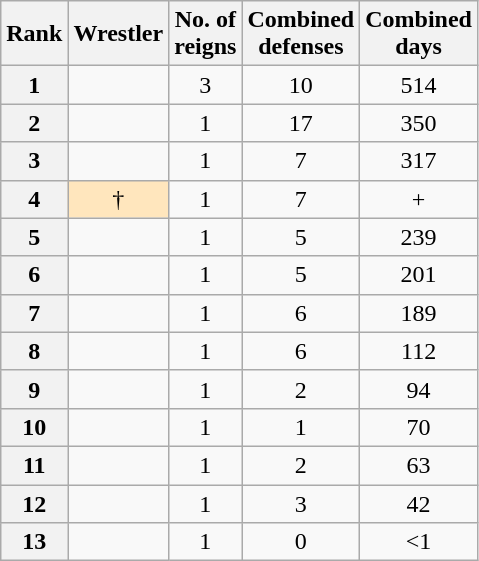<table class="wikitable sortable" style="text-align: center">
<tr>
<th>Rank</th>
<th>Wrestler</th>
<th>No. of<br>reigns</th>
<th>Combined<br>defenses</th>
<th>Combined<br>days</th>
</tr>
<tr>
<th>1</th>
<td></td>
<td>3</td>
<td>10</td>
<td>514</td>
</tr>
<tr>
<th>2</th>
<td></td>
<td>1</td>
<td>17</td>
<td>350</td>
</tr>
<tr>
<th>3</th>
<td></td>
<td>1</td>
<td>7</td>
<td>317</td>
</tr>
<tr>
<th>4</th>
<td style="background-color:#FFE6BD"> †</td>
<td>1</td>
<td>7</td>
<td>+</td>
</tr>
<tr>
<th>5</th>
<td></td>
<td>1</td>
<td>5</td>
<td>239</td>
</tr>
<tr>
<th>6</th>
<td></td>
<td>1</td>
<td>5</td>
<td>201</td>
</tr>
<tr>
<th>7</th>
<td></td>
<td>1</td>
<td>6</td>
<td>189</td>
</tr>
<tr>
<th>8</th>
<td></td>
<td>1</td>
<td>6</td>
<td>112</td>
</tr>
<tr>
<th>9</th>
<td></td>
<td>1</td>
<td>2</td>
<td>94</td>
</tr>
<tr>
<th>10</th>
<td></td>
<td>1</td>
<td>1</td>
<td>70</td>
</tr>
<tr>
<th>11</th>
<td></td>
<td>1</td>
<td>2</td>
<td>63</td>
</tr>
<tr>
<th>12</th>
<td></td>
<td>1</td>
<td>3</td>
<td>42</td>
</tr>
<tr>
<th>13</th>
<td></td>
<td>1</td>
<td>0</td>
<td><1</td>
</tr>
</table>
